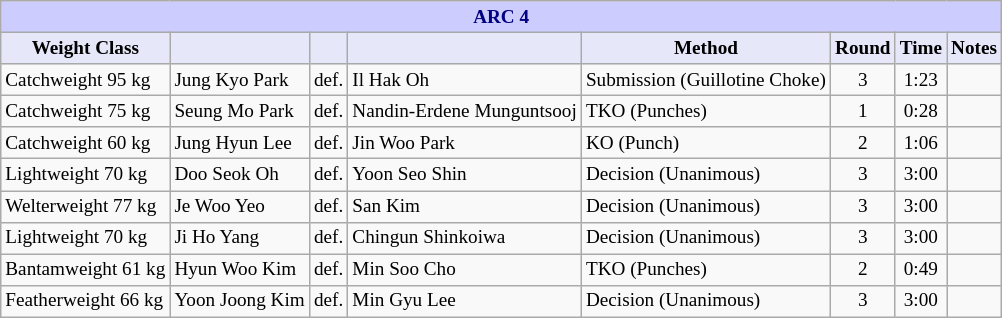<table class="wikitable" style="font-size: 80%;">
<tr>
<th colspan="8" style="background-color: #ccf; color: #000080; text-align: center;"><strong>ARC 4</strong></th>
</tr>
<tr>
<th colspan="1" style="background-color: #E6E8FA; color: #000000; text-align: center;">Weight Class</th>
<th colspan="1" style="background-color: #E6E8FA; color: #000000; text-align: center;"></th>
<th colspan="1" style="background-color: #E6E8FA; color: #000000; text-align: center;"></th>
<th colspan="1" style="background-color: #E6E8FA; color: #000000; text-align: center;"></th>
<th colspan="1" style="background-color: #E6E8FA; color: #000000; text-align: center;">Method</th>
<th colspan="1" style="background-color: #E6E8FA; color: #000000; text-align: center;">Round</th>
<th colspan="1" style="background-color: #E6E8FA; color: #000000; text-align: center;">Time</th>
<th colspan="1" style="background-color: #E6E8FA; color: #000000; text-align: center;">Notes</th>
</tr>
<tr>
<td>Catchweight 95 kg</td>
<td> Jung Kyo Park</td>
<td>def.</td>
<td> Il Hak Oh</td>
<td>Submission (Guillotine Choke)</td>
<td align=center>3</td>
<td align=center>1:23</td>
<td></td>
</tr>
<tr>
<td>Catchweight 75 kg</td>
<td> Seung Mo Park</td>
<td>def.</td>
<td> Nandin-Erdene Munguntsooj</td>
<td>TKO (Punches)</td>
<td align=center>1</td>
<td align=center>0:28</td>
<td></td>
</tr>
<tr>
<td>Catchweight 60 kg</td>
<td> Jung Hyun Lee</td>
<td>def.</td>
<td> Jin Woo Park</td>
<td>KO (Punch)</td>
<td align=center>2</td>
<td align=center>1:06</td>
<td></td>
</tr>
<tr>
<td>Lightweight 70 kg</td>
<td> Doo Seok Oh</td>
<td>def.</td>
<td> Yoon Seo Shin</td>
<td>Decision (Unanimous)</td>
<td align=center>3</td>
<td align=center>3:00</td>
<td></td>
</tr>
<tr>
<td>Welterweight 77 kg</td>
<td> Je Woo Yeo</td>
<td>def.</td>
<td> San Kim</td>
<td>Decision (Unanimous)</td>
<td align=center>3</td>
<td align=center>3:00</td>
<td></td>
</tr>
<tr>
<td>Lightweight 70 kg</td>
<td> Ji Ho Yang</td>
<td>def.</td>
<td> Chingun Shinkoiwa</td>
<td>Decision (Unanimous)</td>
<td align=center>3</td>
<td align=center>3:00</td>
<td></td>
</tr>
<tr>
<td>Bantamweight 61 kg</td>
<td> Hyun Woo Kim</td>
<td>def.</td>
<td> Min Soo Cho</td>
<td>TKO (Punches)</td>
<td align=center>2</td>
<td align=center>0:49</td>
<td></td>
</tr>
<tr>
<td>Featherweight 66 kg</td>
<td> Yoon Joong Kim</td>
<td>def.</td>
<td> Min Gyu Lee</td>
<td>Decision (Unanimous)</td>
<td align=center>3</td>
<td align=center>3:00</td>
<td></td>
</tr>
</table>
